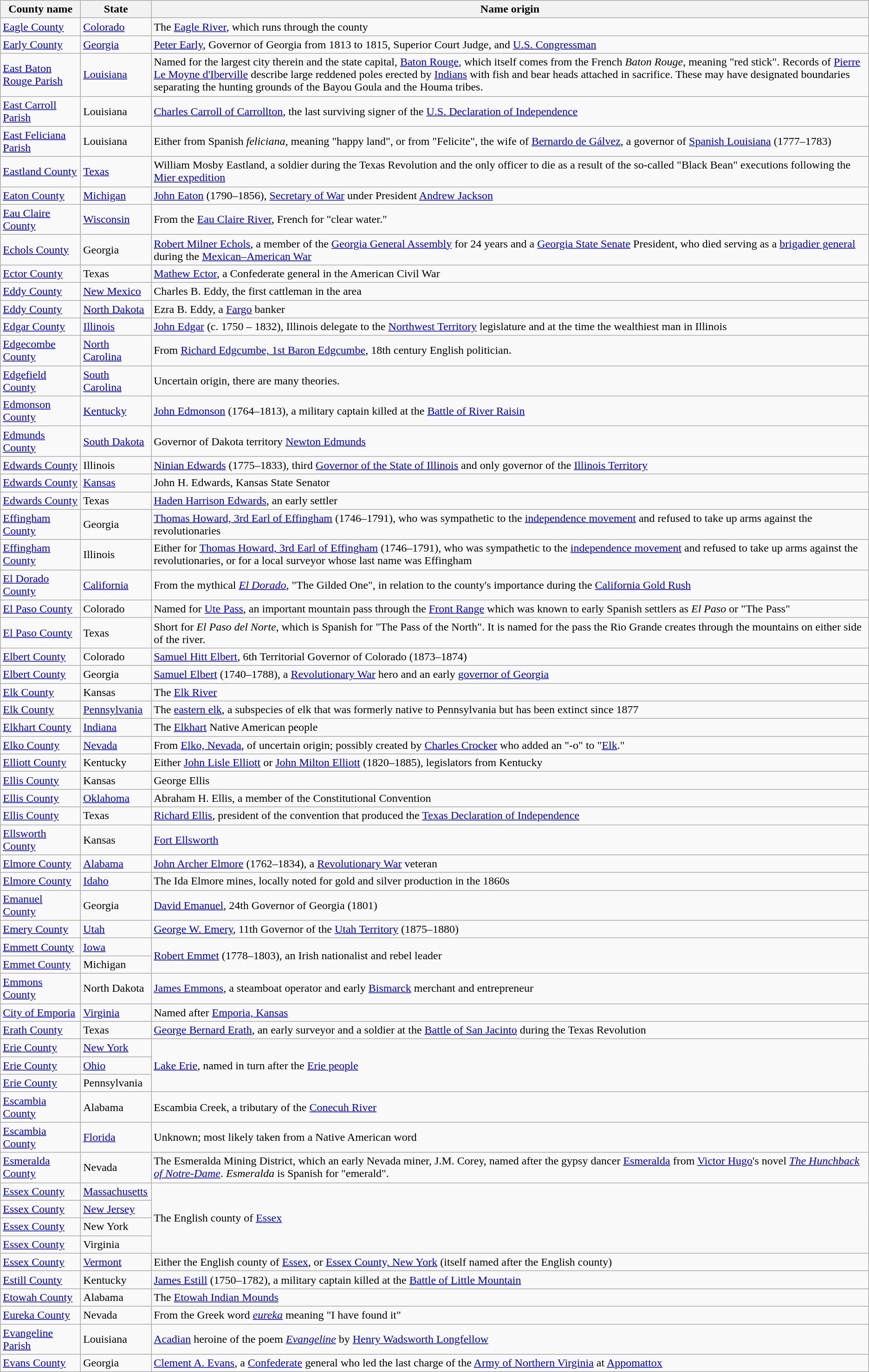<table class="wikitable sortable">
<tr>
<th>County name</th>
<th>State</th>
<th>Name origin</th>
</tr>
<tr>
<td><a href='#'>Eagle County</a></td>
<td><a href='#'>Colorado</a></td>
<td>The <a href='#'>Eagle River</a>, which runs through the county</td>
</tr>
<tr>
<td><a href='#'>Early County</a></td>
<td><a href='#'>Georgia</a></td>
<td><a href='#'>Peter Early</a>, Governor of Georgia from 1813 to 1815, Superior Court Judge, and <a href='#'>U.S. Congressman</a></td>
</tr>
<tr>
<td><a href='#'>East Baton Rouge Parish</a></td>
<td><a href='#'>Louisiana</a></td>
<td>Named for the largest city therein and the state capital, <a href='#'>Baton Rouge</a>, which itself comes from the French <em>Baton Rouge</em>, meaning "red stick". Records of <a href='#'>Pierre Le Moyne d'Iberville</a> describe large reddened poles erected by <a href='#'>Indians</a> with fish and bear heads attached in sacrifice. These may have designated boundaries separating the hunting grounds of the Bayou Goula and the Houma tribes.</td>
</tr>
<tr>
<td><a href='#'>East Carroll Parish</a></td>
<td>Louisiana</td>
<td><a href='#'>Charles Carroll of Carrollton</a>, the last surviving signer of the <a href='#'>U.S. Declaration of Independence</a></td>
</tr>
<tr>
<td><a href='#'>East Feliciana Parish</a></td>
<td>Louisiana</td>
<td>Either from Spanish <em>feliciana</em>, meaning "happy land", or from "Felicite", the wife of <a href='#'>Bernardo de Gálvez</a>, a governor of <a href='#'>Spanish Louisiana</a> (1777–1783)</td>
</tr>
<tr>
<td><a href='#'>Eastland County</a></td>
<td><a href='#'>Texas</a></td>
<td>William Mosby Eastland, a soldier during the Texas Revolution and the only officer to die as a result of the so-called "Black Bean" executions following the <a href='#'>Mier expedition</a></td>
</tr>
<tr>
<td><a href='#'>Eaton County</a></td>
<td><a href='#'>Michigan</a></td>
<td><a href='#'>John Eaton</a> (1790–1856), <a href='#'>Secretary of War</a> under President <a href='#'>Andrew Jackson</a></td>
</tr>
<tr>
<td><a href='#'>Eau Claire County</a></td>
<td><a href='#'>Wisconsin</a></td>
<td>From the <a href='#'>Eau Claire River</a>, French for "clear water."</td>
</tr>
<tr>
<td><a href='#'>Echols County</a></td>
<td>Georgia</td>
<td><a href='#'>Robert Milner Echols</a>, a member of the <a href='#'>Georgia General Assembly</a> for 24 years and a <a href='#'>Georgia State Senate</a> President, who died serving as a <a href='#'>brigadier general</a> during the <a href='#'>Mexican–American War</a></td>
</tr>
<tr>
<td><a href='#'>Ector County</a></td>
<td>Texas</td>
<td><a href='#'>Mathew Ector</a>, a Confederate general in the American Civil War</td>
</tr>
<tr>
<td><a href='#'>Eddy County</a></td>
<td><a href='#'>New Mexico</a></td>
<td>Charles B. Eddy, the first cattleman in the area</td>
</tr>
<tr>
<td><a href='#'>Eddy County</a></td>
<td><a href='#'>North Dakota</a></td>
<td>Ezra B. Eddy, a <a href='#'>Fargo</a> banker</td>
</tr>
<tr>
<td><a href='#'>Edgar County</a></td>
<td><a href='#'>Illinois</a></td>
<td><a href='#'>John Edgar</a> (c. 1750 – 1832), Illinois delegate to the <a href='#'>Northwest Territory</a> legislature and at the time the wealthiest man in Illinois</td>
</tr>
<tr>
<td><a href='#'>Edgecombe County</a></td>
<td><a href='#'>North Carolina</a></td>
<td>From <a href='#'>Richard Edgcumbe, 1st Baron Edgcumbe</a>, 18th century English politician.</td>
</tr>
<tr>
<td><a href='#'>Edgefield County</a></td>
<td><a href='#'>South Carolina</a></td>
<td>Uncertain origin, there are many theories.</td>
</tr>
<tr>
<td><a href='#'>Edmonson County</a></td>
<td><a href='#'>Kentucky</a></td>
<td><a href='#'>John Edmonson</a> (1764–1813), a military captain killed at the <a href='#'>Battle of River Raisin</a></td>
</tr>
<tr>
<td><a href='#'>Edmunds County</a></td>
<td><a href='#'>South Dakota</a></td>
<td>Governor of Dakota territory <a href='#'>Newton Edmunds</a></td>
</tr>
<tr>
<td><a href='#'>Edwards County</a></td>
<td>Illinois</td>
<td><a href='#'>Ninian Edwards</a> (1775–1833), third <a href='#'>Governor of the State of Illinois</a> and only governor of the <a href='#'>Illinois Territory</a></td>
</tr>
<tr>
<td><a href='#'>Edwards County</a></td>
<td><a href='#'>Kansas</a></td>
<td>John H. Edwards, Kansas State Senator</td>
</tr>
<tr>
<td><a href='#'>Edwards County</a></td>
<td>Texas</td>
<td><a href='#'>Haden Harrison Edwards</a>, an early settler</td>
</tr>
<tr>
<td><a href='#'>Effingham County</a></td>
<td>Georgia</td>
<td><a href='#'>Thomas Howard, 3rd Earl of Effingham</a> (1746–1791), who was sympathetic to the <a href='#'>independence movement</a> and refused to take up arms against the revolutionaries</td>
</tr>
<tr>
<td><a href='#'>Effingham County</a></td>
<td>Illinois</td>
<td>Either for <a href='#'>Thomas Howard, 3rd Earl of Effingham</a> (1746–1791), who was sympathetic to the <a href='#'>independence movement</a> and refused to take up arms against the revolutionaries, or for a local surveyor whose last name was Effingham</td>
</tr>
<tr>
<td><a href='#'>El Dorado County</a></td>
<td><a href='#'>California</a></td>
<td>From the mythical <em><a href='#'>El Dorado</a></em>, "The Gilded One", in relation to the county's importance during the <a href='#'>California Gold Rush</a></td>
</tr>
<tr>
<td><a href='#'>El Paso County</a></td>
<td>Colorado</td>
<td>Named for <a href='#'>Ute Pass</a>, an important mountain pass through the <a href='#'>Front Range</a> which was known to early Spanish settlers as <em>El Paso</em> or "The Pass"</td>
</tr>
<tr>
<td><a href='#'>El Paso County</a></td>
<td>Texas</td>
<td>Short for <em>El Paso del Norte</em>, which is Spanish for "The Pass of the North". It is named for the pass the Rio Grande creates through the mountains on either side of the river.</td>
</tr>
<tr>
<td><a href='#'>Elbert County</a></td>
<td>Colorado</td>
<td><a href='#'>Samuel Hitt Elbert</a>, 6th Territorial Governor of Colorado (1873–1874)</td>
</tr>
<tr>
<td><a href='#'>Elbert County</a></td>
<td>Georgia</td>
<td><a href='#'>Samuel Elbert</a> (1740–1788), a <a href='#'>Revolutionary War</a> hero and an early <a href='#'>governor of Georgia</a></td>
</tr>
<tr>
<td><a href='#'>Elk County</a></td>
<td>Kansas</td>
<td>The <a href='#'>Elk River</a></td>
</tr>
<tr>
<td><a href='#'>Elk County</a></td>
<td><a href='#'>Pennsylvania</a></td>
<td>The <a href='#'>eastern elk</a>, a subspecies of elk that was formerly native to Pennsylvania but has been extinct since 1877</td>
</tr>
<tr>
<td><a href='#'>Elkhart County</a></td>
<td><a href='#'>Indiana</a></td>
<td>The <a href='#'>Elkhart</a> Native American people</td>
</tr>
<tr>
<td><a href='#'>Elko County</a></td>
<td><a href='#'>Nevada</a></td>
<td>From <a href='#'>Elko, Nevada</a>, of uncertain origin; possibly created by <a href='#'>Charles Crocker</a> who added an "-o" to "<a href='#'>Elk</a>."</td>
</tr>
<tr>
<td><a href='#'>Elliott County</a></td>
<td>Kentucky</td>
<td>Either <a href='#'>John Lisle Elliott</a> or <a href='#'>John Milton Elliott</a> (1820–1885), legislators from Kentucky</td>
</tr>
<tr>
<td><a href='#'>Ellis County</a></td>
<td>Kansas</td>
<td>George Ellis</td>
</tr>
<tr>
<td><a href='#'>Ellis County</a></td>
<td><a href='#'>Oklahoma</a></td>
<td>Abraham H. Ellis, a member of the Constitutional Convention</td>
</tr>
<tr>
<td><a href='#'>Ellis County</a></td>
<td>Texas</td>
<td><a href='#'>Richard Ellis</a>, president of the convention that produced the <a href='#'>Texas Declaration of Independence</a></td>
</tr>
<tr>
<td><a href='#'>Ellsworth County</a></td>
<td>Kansas</td>
<td><a href='#'>Fort Ellsworth</a></td>
</tr>
<tr>
<td><a href='#'>Elmore County</a></td>
<td><a href='#'>Alabama</a></td>
<td><a href='#'>John Archer Elmore</a> (1762–1834), a <a href='#'>Revolutionary War</a> veteran</td>
</tr>
<tr>
<td><a href='#'>Elmore County</a></td>
<td><a href='#'>Idaho</a></td>
<td>The Ida Elmore mines, locally noted for gold and silver production in the 1860s</td>
</tr>
<tr>
<td><a href='#'>Emanuel County</a></td>
<td>Georgia</td>
<td><a href='#'>David Emanuel</a>, 24th Governor of Georgia (1801)</td>
</tr>
<tr>
<td><a href='#'>Emery County</a></td>
<td><a href='#'>Utah</a></td>
<td><a href='#'>George W. Emery</a>, 11th Governor of the <a href='#'>Utah Territory</a> (1875–1880)</td>
</tr>
<tr>
<td><a href='#'>Emmett County</a></td>
<td><a href='#'>Iowa</a></td>
<td rowspan=2><a href='#'>Robert Emmet</a> (1778–1803), an Irish nationalist and rebel leader</td>
</tr>
<tr>
<td><a href='#'>Emmet County</a></td>
<td>Michigan</td>
</tr>
<tr>
<td><a href='#'>Emmons County</a></td>
<td>North Dakota</td>
<td><a href='#'>James Emmons</a>, a steamboat operator and early <a href='#'>Bismarck</a> merchant and entrepreneur</td>
</tr>
<tr>
<td><a href='#'>City of Emporia</a></td>
<td><a href='#'>Virginia</a></td>
<td>Named after <a href='#'>Emporia, Kansas</a></td>
</tr>
<tr>
<td><a href='#'>Erath County</a></td>
<td>Texas</td>
<td><a href='#'>George Bernard Erath</a>, an early surveyor and a soldier at the <a href='#'>Battle of San Jacinto</a> during the Texas Revolution</td>
</tr>
<tr>
<td><a href='#'>Erie County</a></td>
<td><a href='#'>New York</a></td>
<td rowspan=3><a href='#'>Lake Erie</a>, named in turn after the <a href='#'>Erie people</a></td>
</tr>
<tr>
<td><a href='#'>Erie County</a></td>
<td><a href='#'>Ohio</a></td>
</tr>
<tr>
<td><a href='#'>Erie County</a></td>
<td>Pennsylvania</td>
</tr>
<tr>
<td><a href='#'>Escambia County</a></td>
<td>Alabama</td>
<td>Escambia Creek, a tributary of the <a href='#'>Conecuh River</a></td>
</tr>
<tr>
<td><a href='#'>Escambia County</a></td>
<td><a href='#'>Florida</a></td>
<td>Unknown; most likely taken from a Native American word</td>
</tr>
<tr>
<td><a href='#'>Esmeralda County</a></td>
<td>Nevada</td>
<td>The Esmeralda Mining District, which an early Nevada miner, J.M. Corey, named after the gypsy dancer <a href='#'>Esmeralda</a> from <a href='#'>Victor Hugo</a>'s novel <em><a href='#'>The Hunchback of Notre-Dame</a></em>. <em>Esmeralda</em> is Spanish for "emerald".</td>
</tr>
<tr>
<td><a href='#'>Essex County</a></td>
<td><a href='#'>Massachusetts</a></td>
<td rowspan=4>The English county of <a href='#'>Essex</a></td>
</tr>
<tr>
<td><a href='#'>Essex County</a></td>
<td><a href='#'>New Jersey</a></td>
</tr>
<tr>
<td><a href='#'>Essex County</a></td>
<td>New York</td>
</tr>
<tr>
<td><a href='#'>Essex County</a></td>
<td>Virginia</td>
</tr>
<tr>
<td><a href='#'>Essex County</a></td>
<td><a href='#'>Vermont</a></td>
<td>Either the English county of <a href='#'>Essex</a>, or <a href='#'>Essex County, New York</a> (itself named after the English county)</td>
</tr>
<tr>
<td><a href='#'>Estill County</a></td>
<td>Kentucky</td>
<td><a href='#'>James Estill</a> (1750–1782), a military captain killed at the <a href='#'>Battle of Little Mountain</a></td>
</tr>
<tr>
<td><a href='#'>Etowah County</a></td>
<td>Alabama</td>
<td>The <a href='#'>Etowah Indian Mounds</a></td>
</tr>
<tr>
<td><a href='#'>Eureka County</a></td>
<td>Nevada</td>
<td>From the Greek word <em><a href='#'>eureka</a></em> meaning "I have found it"</td>
</tr>
<tr>
<td><a href='#'>Evangeline Parish</a></td>
<td>Louisiana</td>
<td><a href='#'>Acadian</a> heroine of the poem <em><a href='#'>Evangeline</a></em> by <a href='#'>Henry Wadsworth Longfellow</a></td>
</tr>
<tr>
<td><a href='#'>Evans County</a></td>
<td>Georgia</td>
<td><a href='#'>Clement A. Evans</a>, a <a href='#'>Confederate</a> general who led the last charge of the <a href='#'>Army of Northern Virginia</a> at <a href='#'>Appomattox</a></td>
</tr>
</table>
